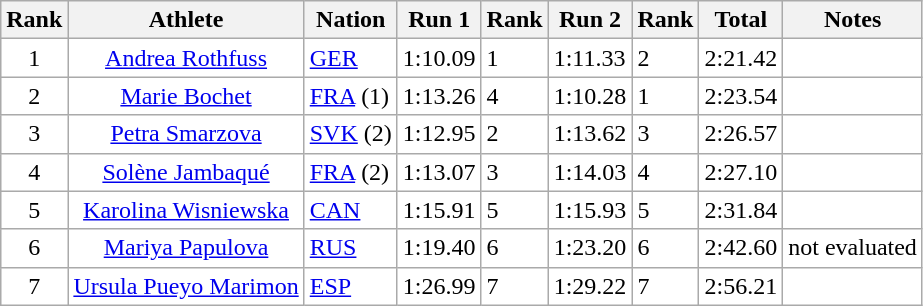<table class=wikitable>
<tr>
<th>Rank</th>
<th>Athlete</th>
<th>Nation</th>
<th>Run 1</th>
<th>Rank</th>
<th>Run 2</th>
<th>Rank</th>
<th>Total</th>
<th>Notes</th>
</tr>
<tr bgcolor="#FFFFFF">
<td align="center">1</td>
<td align="center"><a href='#'>Andrea Rothfuss</a></td>
<td> <a href='#'>GER</a></td>
<td align="right">1:10.09</td>
<td>1</td>
<td>1:11.33</td>
<td>2</td>
<td>2:21.42</td>
<td></td>
</tr>
<tr bgcolor="#FFFFFF">
<td align="center">2</td>
<td align="center"><a href='#'>Marie Bochet</a></td>
<td> <a href='#'>FRA</a> (1)</td>
<td align="right">1:13.26</td>
<td>4</td>
<td>1:10.28</td>
<td>1</td>
<td>2:23.54</td>
<td></td>
</tr>
<tr bgcolor="#FFFFFF">
<td align="center">3</td>
<td align="center"><a href='#'>Petra Smarzova</a></td>
<td> <a href='#'>SVK</a> (2)</td>
<td align="right">1:12.95</td>
<td>2</td>
<td>1:13.62</td>
<td>3</td>
<td>2:26.57</td>
<td></td>
</tr>
<tr bgcolor="#FFFFFF">
<td align="center">4</td>
<td align="center"><a href='#'>Solène Jambaqué</a></td>
<td> <a href='#'>FRA</a> (2)</td>
<td align="right">1:13.07</td>
<td>3</td>
<td>1:14.03</td>
<td>4</td>
<td>2:27.10</td>
<td></td>
</tr>
<tr bgcolor="#FFFFFF">
<td align="center">5</td>
<td align="center"><a href='#'>Karolina Wisniewska</a></td>
<td> <a href='#'>CAN</a></td>
<td align="right">1:15.91</td>
<td>5</td>
<td>1:15.93</td>
<td>5</td>
<td>2:31.84</td>
<td></td>
</tr>
<tr bgcolor="#FFFFFF">
<td align="center">6</td>
<td align="center"><a href='#'>Mariya Papulova</a></td>
<td> <a href='#'>RUS</a></td>
<td align="right">1:19.40</td>
<td>6</td>
<td>1:23.20</td>
<td>6</td>
<td>2:42.60</td>
<td>not evaluated</td>
</tr>
<tr bgcolor="#FFFFFF">
<td align="center">7</td>
<td align="center"><a href='#'>Ursula Pueyo Marimon</a></td>
<td> <a href='#'>ESP</a></td>
<td align="right">1:26.99</td>
<td>7</td>
<td>1:29.22</td>
<td>7</td>
<td>2:56.21</td>
<td></td>
</tr>
</table>
